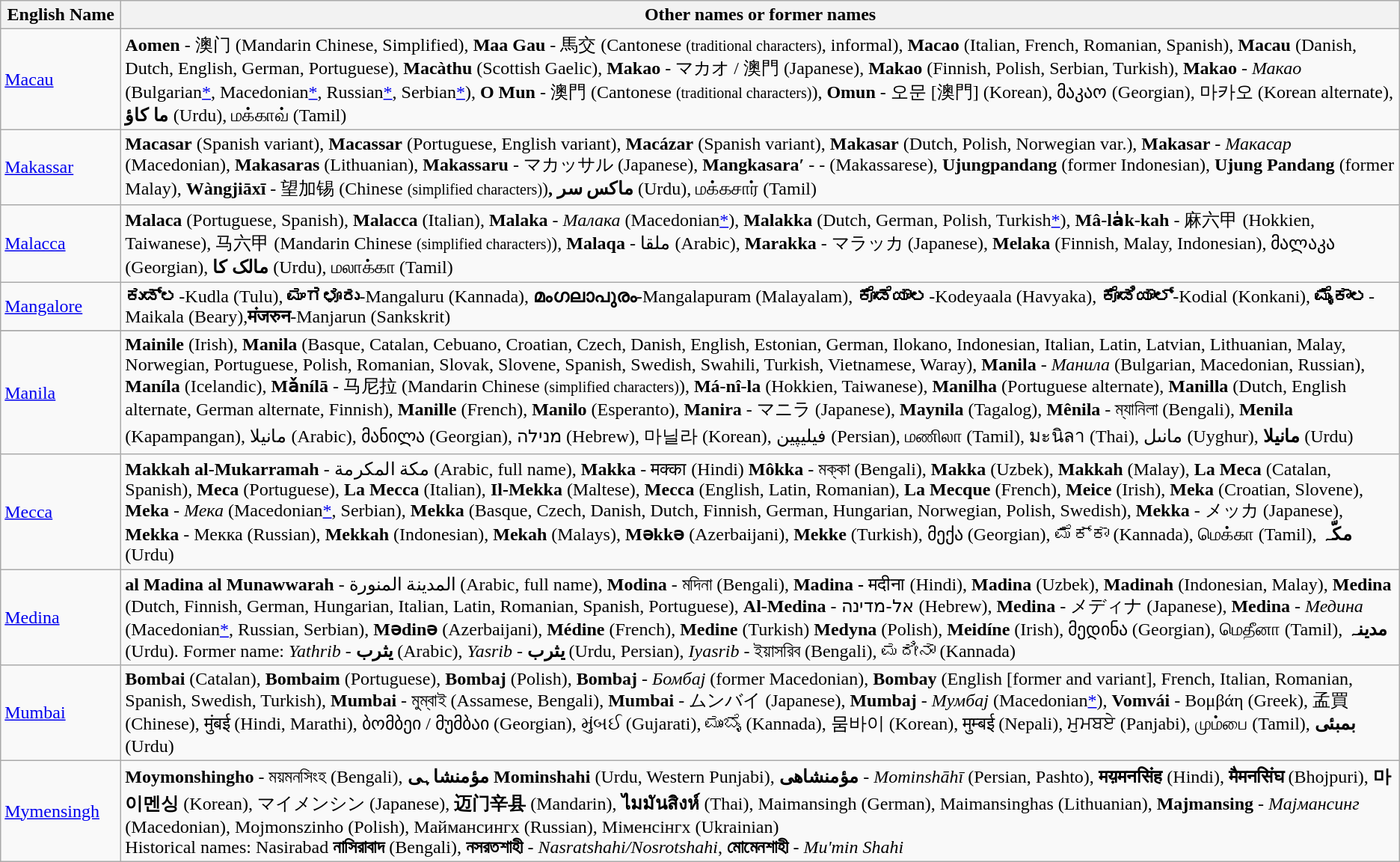<table class="wikitable">
<tr>
<th style="width:100px;">English Name</th>
<th>Other names or former names</th>
</tr>
<tr>
<td> <a href='#'>Macau</a></td>
<td><strong>Aomen</strong> - 澳门 (Mandarin Chinese, Simplified), <strong>Maa Gau</strong> - 馬交 (Cantonese <small>(traditional characters)</small>, informal), <strong>Macao</strong> (Italian, French, Romanian, Spanish), <strong>Macau</strong> (Danish, Dutch, English, German, Portuguese), <strong>Macàthu</strong> (Scottish Gaelic), <strong>Makao</strong> - マカオ / 澳門 (Japanese), <strong>Makao</strong> (Finnish, Polish, Serbian, Turkish), <strong>Makao</strong> - <em>Макао</em> (Bulgarian<a href='#'>*</a>, Macedonian<a href='#'>*</a>, Russian<a href='#'>*</a>, Serbian<a href='#'>*</a>), <strong>O Mun</strong> - 澳門 (Cantonese <small>(traditional characters)</small>), <strong>Omun</strong> - 오문 [澳門] (Korean), მაკაო (Georgian), 마카오 (Korean alternate), <strong>ما کاؤ</strong> (Urdu), மக்காவ் (Tamil)<br></td>
</tr>
<tr>
<td id="Makassar"> <a href='#'>Makassar</a></td>
<td><strong>Macasar</strong> (Spanish variant), <strong>Macassar</strong> (Portuguese, English variant), <strong>Macázar</strong> (Spanish variant), <strong>Makasar</strong> (Dutch, Polish, Norwegian var.), <strong>Makasar</strong> - <em>Макасар</em> (Macedonian), <strong>Makasaras</strong> (Lithuanian), <strong>Makassaru</strong> - マカッサル (Japanese), <strong>Mangkasara′</strong> -   -  (Makassarese), <strong>Ujungpandang</strong> (former Indonesian), <strong>Ujung Pandang</strong> (former Malay), <strong>Wàngjiāxī</strong> - 望加锡 (Chinese <small>(simplified characters)</small>)<strong>, ماکس سر</strong> (Urdu), மக்கசார் (Tamil)<br></td>
</tr>
<tr>
<td> <a href='#'>Malacca</a></td>
<td><strong>Malaca</strong> (Portuguese, Spanish), <strong>Malacca</strong> (Italian), <strong>Malaka</strong> - <em>Малака</em> (Macedonian<a href='#'>*</a>), <strong>Malakka</strong> (Dutch, German, Polish, Turkish<a href='#'>*</a>), <strong>Mâ-la̍k-kah</strong> - 麻六甲 (Hokkien, Taiwanese), 马六甲 (Mandarin Chinese <small>(simplified characters)</small>), <strong>Malaqa</strong> - ملقا (Arabic), <strong>Marakka</strong> - マラッカ (Japanese), <strong>Melaka</strong> (Finnish, Malay, Indonesian), მალაკა (Georgian), <strong>مالک کا</strong> (Urdu), மலாக்கா (Tamil)</td>
</tr>
<tr>
<td> <a href='#'>Mangalore</a></td>
<td><strong>ಕುಡ್ಲ</strong>-Kudla (Tulu), <strong>ಮಂಗಳೂರು</strong>-Mangaluru (Kannada), <strong>മംഗലാപുരം</strong>-Mangalapuram (Malayalam), <strong>ಕೊಡೆಯಾಲ</strong>-Kodeyaala (Havyaka), <strong>ಕೊಡಿಯಾಲ್</strong>-Kodial (Konkani), <strong>ಮೈಕಾಲ</strong>-Maikala (Beary),<strong>मंजरुन</strong>-Manjarun (Sankskrit)</td>
</tr>
<tr>
</tr>
<tr>
<td> <a href='#'>Manila</a></td>
<td><strong>Mainile</strong> (Irish), <strong>Manila</strong> (Basque, Catalan, Cebuano, Croatian, Czech, Danish, English, Estonian, German, Ilokano, Indonesian, Italian, Latin, Latvian, Lithuanian, Malay, Norwegian, Portuguese, Polish, Romanian, Slovak, Slovene, Spanish, Swedish, Swahili, Turkish, Vietnamese, Waray), <strong>Manila</strong> - <em>Манила</em> (Bulgarian, Macedonian, Russian), <strong>Maníla</strong> (Icelandic), <strong>Mǎnílā</strong> - 马尼拉 (Mandarin Chinese <small>(simplified characters)</small>), <strong>Má-nî-la</strong> (Hokkien, Taiwanese), <strong>Manilha</strong> (Portuguese alternate), <strong>Manilla</strong> (Dutch, English alternate, German alternate, Finnish), <strong>Manille</strong> (French), <strong>Manilo</strong> (Esperanto), <strong>Manira</strong> - マニラ (Japanese), <strong>Maynila</strong> (Tagalog), <strong>Mênila</strong> - ম্যানিলা (Bengali), <strong>Menila</strong> (Kapampangan), مانيلا (Arabic), მანილა (Georgian), מנילה (Hebrew), 마닐라 (Korean), فیلیپین (Persian), மணிலா (Tamil), มะนิลา (Thai), مانىل (Uyghur), <strong>مانیلا</strong> (Urdu)</td>
</tr>
<tr>
<td> <a href='#'>Mecca</a></td>
<td><strong>Makkah al-Mukarramah</strong> - مكة المكرمة (Arabic, full name), <strong>Makka</strong> - मक्का (Hindi) <strong>Môkka</strong> - মক্কা (Bengali), <strong>Makka</strong> (Uzbek), <strong>Makkah</strong> (Malay), <strong>La Meca</strong> (Catalan, Spanish), <strong>Meca</strong> (Portuguese), <strong>La Mecca</strong> (Italian), <strong>Il-Mekka</strong> (Maltese), <strong>Mecca</strong> (English, Latin, Romanian), <strong>La Mecque</strong> (French), <strong>Meice</strong> (Irish), <strong>Meka</strong> (Croatian, Slovene), <strong>Meka</strong> - <em>Мека</em> (Macedonian<a href='#'>*</a>, Serbian), <strong>Mekka</strong> (Basque, Czech, Danish, Dutch, Finnish, German, Hungarian, Norwegian, Polish, Swedish), <strong>Mekka</strong> - メッカ (Japanese), <strong>Mekka</strong> - Мекка (Russian), <strong>Mekkah</strong> (Indonesian), <strong>Mekah</strong> (Malays), <strong>Məkkə</strong> (Azerbaijani), <strong>Mekke</strong> (Turkish), მექა (Georgian), ಮೆಕ್ಕಾ (Kannada), மெக்கா (Tamil), <strong>مکّہ</strong> (Urdu)</td>
</tr>
<tr>
<td> <a href='#'>Medina</a></td>
<td><strong>al Madina al Munawwarah</strong> - المدينة المنورة (Arabic, full name), <strong>Modina</strong> - মদিনা (Bengali), <strong>Madina -</strong> मदीना (Hindi), <strong>Madina</strong> (Uzbek), <strong>Мadinah</strong> (Indonesian, Malay), <strong>Medina</strong> (Dutch, Finnish, German, Hungarian, Italian, Latin, Romanian, Spanish, Portuguese), <strong>Al-Medina</strong> - אל-מדינה (Hebrew), <strong>Medina</strong> - メディナ (Japanese), <strong>Medina</strong> - <em>Медина</em> (Macedonian<a href='#'>*</a>, Russian, Serbian), <strong>Mədinə</strong> (Azerbaijani), <strong>Médine</strong> (French), <strong>Medine</strong> (Turkish) <strong>Medyna</strong> (Polish), <strong>Meidíne</strong> (Irish), მედინა (Georgian), மெதீனா  (Tamil), <strong>مدینہ</strong> (Urdu). Former name: <em>Yathrib</em> - <strong>يثرب</strong> (Arabic), <em>Yasrib</em> - <strong>يثرب</strong> (Urdu, Persian), <em>Iyasrib</em> - ইয়াসরিব (Bengali), ಮದೀನಾ (Kannada)</td>
</tr>
<tr>
<td> <a href='#'>Mumbai</a></td>
<td><strong>Bombai</strong> (Catalan), <strong>Bombaim</strong> (Portuguese), <strong>Bombaj</strong> (Polish), <strong>Bombaj</strong> - <em>Бомбај</em> (former Macedonian), <strong>Bombay</strong> (English [former and variant], French, Italian, Romanian, Spanish, Swedish, Turkish), <strong>Mumbai</strong> - মুম্বাই (Assamese, Bengali), <strong>Mumbai</strong> - ムンバイ (Japanese), <strong>Mumbaj</strong> - <em>Мумбај</em> (Macedonian<a href='#'>*</a>), <strong>Vomvái</strong> - Βομβάη (Greek), 孟買 (Chinese), मुंबई (Hindi, Marathi), ბომბეი / მუმბაი (Georgian), મુંબઈ (Gujarati), ಮುಂಬೈ (Kannada), 뭄바이 (Korean), मुम्बई (Nepali), ਮੁਮਬਏ (Panjabi), மும்பை (Tamil), <strong>بمبئی</strong> (Urdu)</td>
</tr>
<tr>
<td> <a href='#'>Mymensingh</a></td>
<td><strong>Moymonshingho</strong> - ময়মনসিংহ (Bengali), <strong>مؤمنشاہی Mominshahi</strong> (Urdu, Western Punjabi), <strong>مؤمنشاهی</strong> -  <em>Mominshāhī</em> (Persian, Pashto), <strong>मय़मनसिंह</strong> (Hindi), <strong>मैमनसिंघ</strong> (Bhojpuri), <strong>마이멘싱</strong> (Korean), マイメンシン (Japanese), <strong>迈门辛县</strong> (Mandarin), <strong>ไมมันสิงห์</strong> (Thai), Maimansingh (German), Maimansinghas (Lithuanian), <strong>Majmansing</strong> - <em>Мајмансинг</em> (Macedonian), Mojmonszinho (Polish), Маймансингх (Russian), Міменсінгх (Ukrainian)<br>Historical names: Nasirabad <strong>নাসিরাবাদ</strong> (Bengali), <strong>নসরতশাহী</strong> - <em>Nasratshahi/Nosrotshahi</em>, <strong>মোমেনশাহী</strong> - <em>Mu'min Shahi</em></td>
</tr>
</table>
